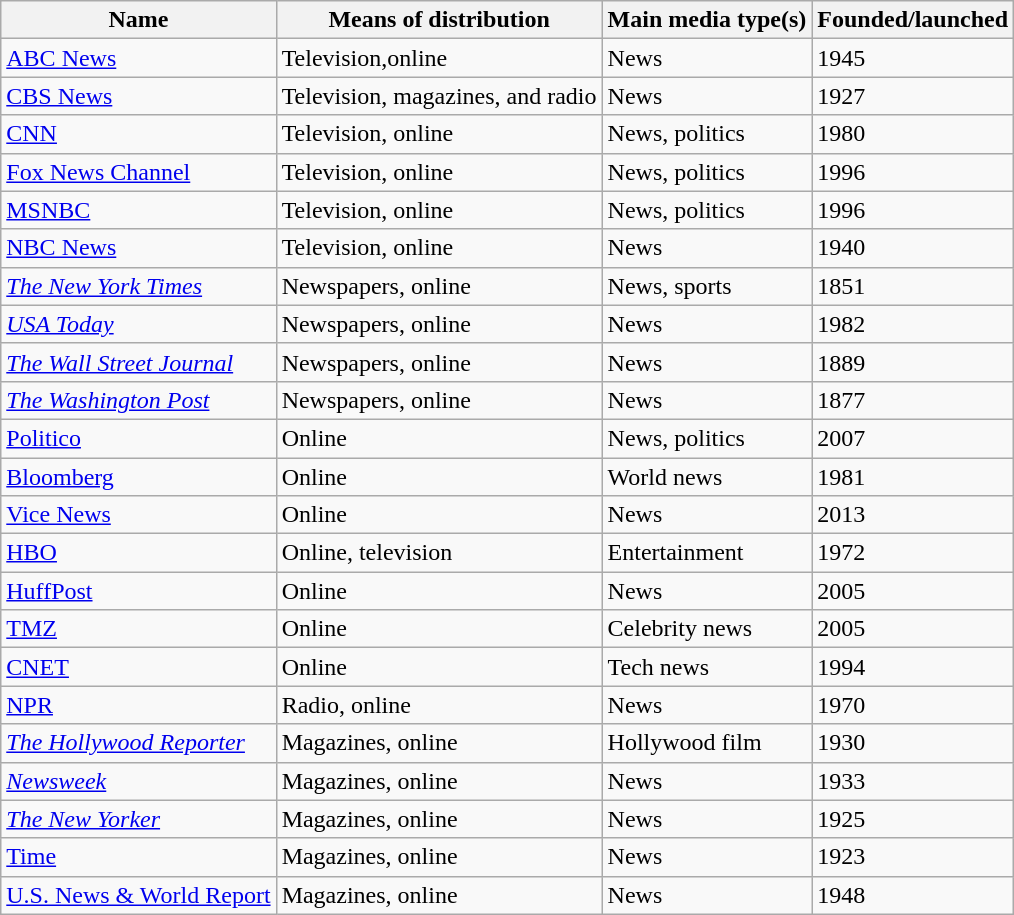<table class="wikitable sortable">
<tr>
<th>Name</th>
<th>Means of distribution</th>
<th>Main media type(s)</th>
<th>Founded/launched</th>
</tr>
<tr>
<td><a href='#'>ABC News</a></td>
<td>Television,online</td>
<td>News</td>
<td>1945</td>
</tr>
<tr>
<td><a href='#'>CBS News</a></td>
<td>Television, magazines, and radio</td>
<td>News</td>
<td>1927</td>
</tr>
<tr>
<td><a href='#'>CNN</a></td>
<td>Television, online</td>
<td>News, politics</td>
<td>1980</td>
</tr>
<tr>
<td><a href='#'>Fox News Channel</a></td>
<td>Television, online</td>
<td>News, politics</td>
<td>1996</td>
</tr>
<tr>
<td><a href='#'>MSNBC</a></td>
<td>Television, online</td>
<td>News, politics</td>
<td>1996</td>
</tr>
<tr>
<td><a href='#'>NBC News</a></td>
<td>Television, online</td>
<td>News</td>
<td>1940</td>
</tr>
<tr>
<td><em><a href='#'>The New York Times</a></em></td>
<td>Newspapers, online</td>
<td>News, sports</td>
<td>1851</td>
</tr>
<tr>
<td><em><a href='#'>USA Today</a></em></td>
<td>Newspapers, online</td>
<td>News</td>
<td>1982</td>
</tr>
<tr>
<td><em><a href='#'>The Wall Street Journal</a></em></td>
<td>Newspapers, online</td>
<td>News</td>
<td>1889</td>
</tr>
<tr>
<td><em><a href='#'>The Washington Post</a></em></td>
<td>Newspapers, online</td>
<td>News</td>
<td>1877</td>
</tr>
<tr>
<td><a href='#'>Politico</a></td>
<td>Online</td>
<td>News, politics</td>
<td>2007</td>
</tr>
<tr>
<td><a href='#'>Bloomberg</a></td>
<td>Online</td>
<td>World news</td>
<td>1981</td>
</tr>
<tr>
<td><a href='#'>Vice News</a></td>
<td>Online</td>
<td>News</td>
<td>2013</td>
</tr>
<tr>
<td><a href='#'>HBO</a></td>
<td>Online, television</td>
<td>Entertainment</td>
<td>1972</td>
</tr>
<tr>
<td><a href='#'>HuffPost</a></td>
<td>Online</td>
<td>News</td>
<td>2005</td>
</tr>
<tr>
<td><a href='#'>TMZ</a></td>
<td>Online</td>
<td>Celebrity news</td>
<td>2005</td>
</tr>
<tr>
<td><a href='#'>CNET</a></td>
<td>Online</td>
<td>Tech news</td>
<td>1994</td>
</tr>
<tr>
<td><a href='#'>NPR</a></td>
<td>Radio, online</td>
<td>News</td>
<td>1970</td>
</tr>
<tr>
<td><em><a href='#'>The Hollywood Reporter</a></em></td>
<td>Magazines, online</td>
<td>Hollywood film</td>
<td>1930</td>
</tr>
<tr>
<td><em><a href='#'>Newsweek</a></em></td>
<td>Magazines, online</td>
<td>News</td>
<td>1933</td>
</tr>
<tr>
<td><em><a href='#'>The New Yorker</a></td>
<td>Magazines, online</td>
<td>News</td>
<td>1925</td>
</tr>
<tr>
<td></em><a href='#'>Time</a><em></td>
<td>Magazines, online</td>
<td>News</td>
<td>1923</td>
</tr>
<tr>
<td></em><a href='#'>U.S. News & World Report</a><em></td>
<td>Magazines, online</td>
<td>News</td>
<td>1948</td>
</tr>
</table>
